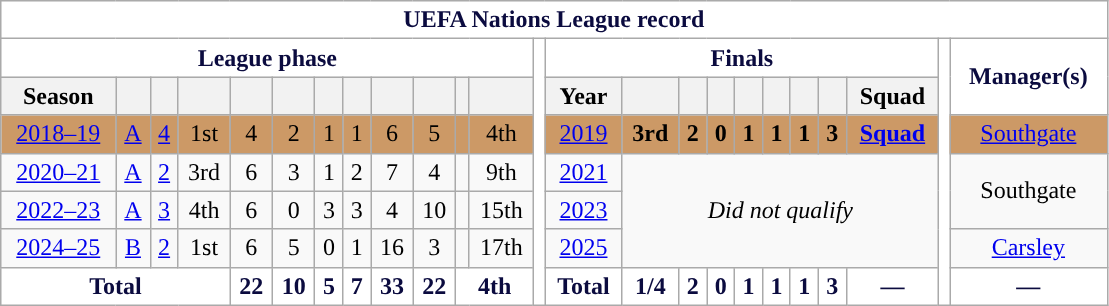<table class="wikitable" style="text-align:center">
<tr>
<th colspan="24" style="background:white; color:#0B0B3F; ">UEFA Nations League record</th>
</tr>
<tr>
<th colspan="12" style="background:white; color:#0B0B3F; ">League phase</th>
<th style="width:1%;background:white" rowspan=99></th>
<th colspan="9" style="background:white; color:#0B0B3F; ">Finals</th>
<th style="width:1%;background:white" rowspan=99></th>
<th rowspan="2" style="background:white; color:#0B0B3F; ">Manager(s)</th>
</tr>
<tr>
<th scope="col">Season</th>
<th scope="col"></th>
<th scope="col"></th>
<th scope="col"></th>
<th scope="col"></th>
<th scope="col"></th>
<th scope="col"></th>
<th scope="col"></th>
<th scope="col"></th>
<th scope="col"></th>
<th scope="col"></th>
<th scope="col"></th>
<th scope="col">Year</th>
<th scope="col"></th>
<th scope="col"></th>
<th scope="col"></th>
<th scope="col"></th>
<th scope="col"></th>
<th scope="col"></th>
<th scope="col"></th>
<th scope="col">Squad</th>
</tr>
<tr style="background:#c96">
<td scope="row"><a href='#'>2018–19</a></td>
<td><a href='#'>A</a></td>
<td><a href='#'>4</a></td>
<td>1st</td>
<td>4</td>
<td>2</td>
<td>1</td>
<td>1</td>
<td>6</td>
<td>5</td>
<td></td>
<td>4th</td>
<td> <a href='#'>2019</a></td>
<td><strong>3rd</strong></td>
<td><strong>2</strong></td>
<td><strong>0</strong></td>
<td><strong>1</strong></td>
<td><strong>1</strong></td>
<td><strong>1</strong></td>
<td><strong>3</strong></td>
<td><strong><a href='#'>Squad</a></strong></td>
<td><a href='#'>Southgate</a></td>
</tr>
<tr>
<td scope="row"><a href='#'>2020–21</a></td>
<td><a href='#'>A</a></td>
<td><a href='#'>2</a></td>
<td>3rd</td>
<td>6</td>
<td>3</td>
<td>1</td>
<td>2</td>
<td>7</td>
<td>4</td>
<td></td>
<td>9th</td>
<td> <a href='#'>2021</a></td>
<td rowspan="3" colspan="8"><em>Did not qualify</em></td>
<td rowspan="2">Southgate</td>
</tr>
<tr>
<td scope="row"><a href='#'>2022–23</a></td>
<td><a href='#'>A</a></td>
<td><a href='#'>3</a></td>
<td>4th</td>
<td>6</td>
<td>0</td>
<td>3</td>
<td>3</td>
<td>4</td>
<td>10</td>
<td></td>
<td>15th</td>
<td> <a href='#'>2023</a></td>
</tr>
<tr>
<td><a href='#'>2024–25</a></td>
<td><a href='#'>B</a></td>
<td><a href='#'>2</a></td>
<td>1st</td>
<td>6</td>
<td>5</td>
<td>0</td>
<td>1</td>
<td>16</td>
<td>3</td>
<td></td>
<td>17th</td>
<td> <a href='#'>2025</a></td>
<td><a href='#'>Carsley</a></td>
</tr>
<tr>
<th colspan="4" style="background:white; color:#0B0B3F; ">Total</th>
<th style="background:white; color:#0B0B3F; ">22</th>
<th style="background:white; color:#0B0B3F; ">10</th>
<th style="background:white; color:#0B0B3F; ">5</th>
<th style="background:white; color:#0B0B3F; ">7</th>
<th style="background:white; color:#0B0B3F; ">33</th>
<th style="background:white; color:#0B0B3F; ">22</th>
<th colspan="2" style="background:white; color:#0B0B3F; ">4th</th>
<th style="background:white; color:#0B0B3F; ">Total</th>
<th style="background:white; color:#0B0B3F; ">1/4</th>
<th style="background:white; color:#0B0B3F; ">2</th>
<th style="background:white; color:#0B0B3F; ">0</th>
<th style="background:white; color:#0B0B3F; ">1</th>
<th style="background:white; color:#0B0B3F; ">1</th>
<th style="background:white; color:#0B0B3F; ">1</th>
<th style="background:white; color:#0B0B3F; ">3</th>
<th style="background:white; color:#0B0B3F; ">—</th>
<th style="background:white; color:#0B0B3F; ">—</th>
</tr>
</table>
